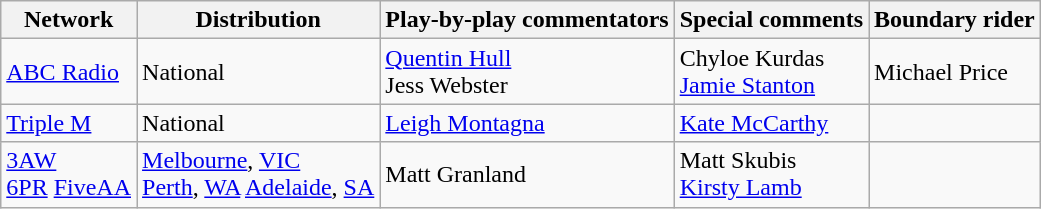<table class="wikitable">
<tr>
<th>Network</th>
<th>Distribution</th>
<th>Play-by-play commentators</th>
<th>Special comments</th>
<th>Boundary rider</th>
</tr>
<tr>
<td><a href='#'>ABC Radio</a></td>
<td>National</td>
<td><a href='#'>Quentin Hull</a><br>Jess Webster</td>
<td>Chyloe Kurdas<br><a href='#'>Jamie Stanton</a></td>
<td>Michael Price</td>
</tr>
<tr>
<td><a href='#'>Triple M</a></td>
<td>National</td>
<td><a href='#'>Leigh Montagna</a></td>
<td><a href='#'>Kate McCarthy</a></td>
<td></td>
</tr>
<tr>
<td><a href='#'>3AW</a><br><a href='#'>6PR</a>
<a href='#'>FiveAA</a></td>
<td><a href='#'>Melbourne</a>, <a href='#'>VIC</a><br><a href='#'>Perth</a>, <a href='#'>WA</a>
<a href='#'>Adelaide</a>, <a href='#'>SA</a></td>
<td>Matt Granland</td>
<td>Matt Skubis<br><a href='#'>Kirsty Lamb</a></td>
<td></td>
</tr>
</table>
